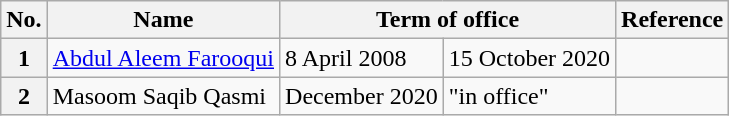<table class="wikitable">
<tr>
<th>No.</th>
<th>Name</th>
<th colspan=2>Term of office</th>
<th>Reference</th>
</tr>
<tr>
<th>1</th>
<td><a href='#'>Abdul Aleem Farooqui</a></td>
<td>8 April 2008</td>
<td>15 October 2020</td>
<td></td>
</tr>
<tr>
<th>2</th>
<td>Masoom Saqib Qasmi</td>
<td>December 2020</td>
<td>"in office"</td>
<td></td>
</tr>
</table>
